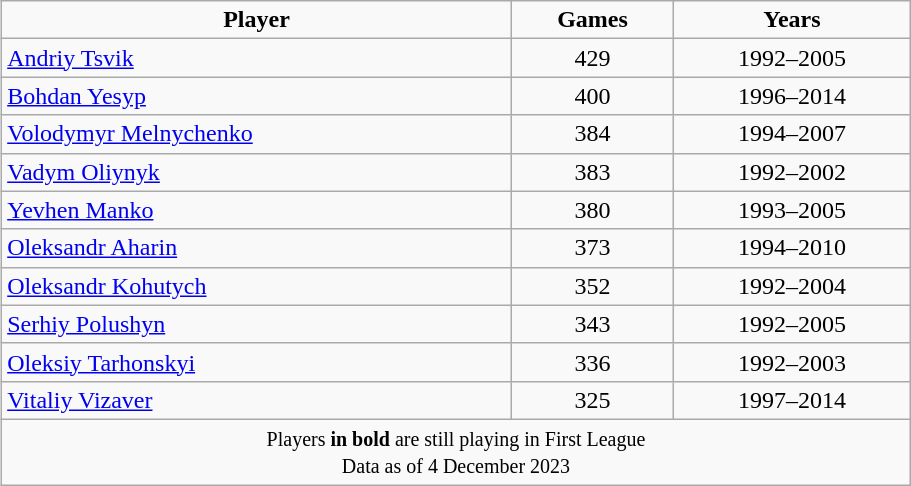<table class="wikitable" style="text-align:center;margin-left:1em;float:right;width:48%;">
<tr>
<td align="center"><strong>Player</strong></td>
<td align="center"><strong>Games</strong></td>
<td align="center"><strong>Years</strong></td>
</tr>
<tr>
<td style="text-align:left;"> <a href='#'>Andriy Tsvik</a></td>
<td align="center">429</td>
<td align="center">1992–2005</td>
</tr>
<tr>
<td style="text-align:left;"> <a href='#'>Bohdan Yesyp</a></td>
<td align="center">400</td>
<td align="center">1996–2014</td>
</tr>
<tr>
<td style="text-align:left;"> <a href='#'>Volodymyr Melnychenko</a></td>
<td align="center">384</td>
<td align="center">1994–2007</td>
</tr>
<tr>
<td style="text-align:left;"> <a href='#'>Vadym Oliynyk</a></td>
<td align="center">383</td>
<td align="center">1992–2002</td>
</tr>
<tr>
<td style="text-align:left;"> <a href='#'>Yevhen Manko</a></td>
<td align="center">380</td>
<td align="center">1993–2005</td>
</tr>
<tr>
<td style="text-align:left;"> <a href='#'>Oleksandr Aharin</a></td>
<td align="center">373</td>
<td align="center">1994–2010</td>
</tr>
<tr>
<td style="text-align:left;"> <a href='#'>Oleksandr Kohutych</a></td>
<td align="center">352</td>
<td align="center">1992–2004</td>
</tr>
<tr>
<td style="text-align:left;"> <a href='#'>Serhiy Polushyn</a></td>
<td align="center">343</td>
<td align="center">1992–2005</td>
</tr>
<tr>
<td style="text-align:left;"> <a href='#'>Oleksiy Tarhonskyi</a></td>
<td align="center">336</td>
<td align="center">1992–2003</td>
</tr>
<tr>
<td style="text-align:left;"> <a href='#'>Vitaliy Vizaver</a></td>
<td align="center">325</td>
<td align="center">1997–2014</td>
</tr>
<tr>
<td colspan="4"><small>Players <strong>in bold</strong> are still playing in First League</small><br><small>Data as of 4 December 2023</small></td>
</tr>
</table>
